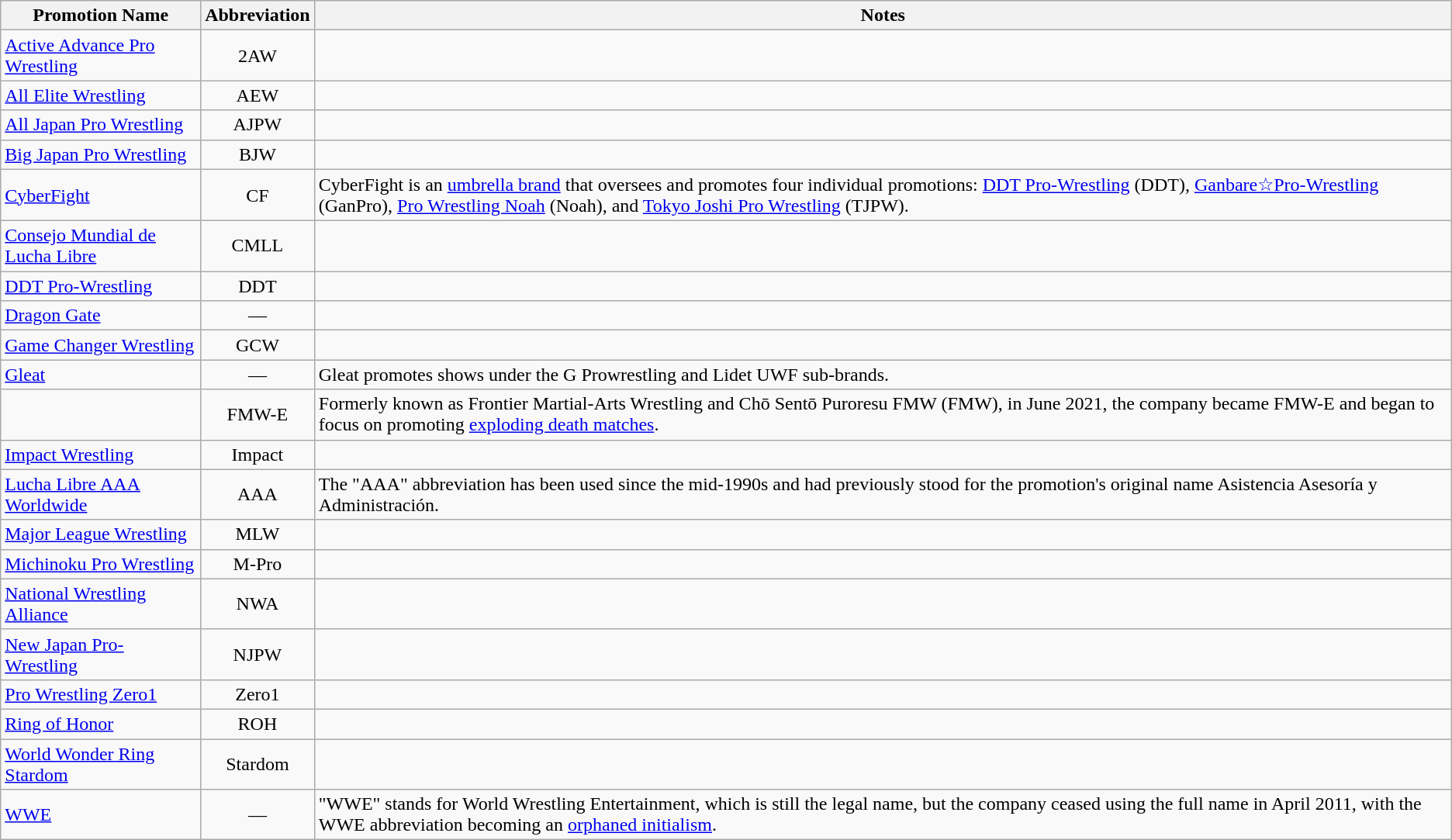<table class="wikitable">
<tr>
<th>Promotion Name</th>
<th>Abbreviation</th>
<th>Notes</th>
</tr>
<tr>
<td><a href='#'>Active Advance Pro Wrestling</a></td>
<td style="text-align: center;">2AW</td>
<td></td>
</tr>
<tr>
<td><a href='#'>All Elite Wrestling</a></td>
<td style="text-align: center;">AEW</td>
<td></td>
</tr>
<tr>
<td><a href='#'>All Japan Pro Wrestling</a></td>
<td style="text-align: center;">AJPW</td>
<td></td>
</tr>
<tr>
<td><a href='#'>Big Japan Pro Wrestling</a></td>
<td style="text-align: center;">BJW</td>
<td></td>
</tr>
<tr>
<td><a href='#'>CyberFight</a></td>
<td style="text-align: center;">CF</td>
<td>CyberFight is an <a href='#'>umbrella brand</a> that oversees and promotes four individual promotions: <a href='#'>DDT Pro-Wrestling</a> (DDT), <a href='#'>Ganbare☆Pro-Wrestling</a> (GanPro), <a href='#'>Pro Wrestling Noah</a> (Noah), and <a href='#'>Tokyo Joshi Pro Wrestling</a> (TJPW).</td>
</tr>
<tr>
<td><a href='#'>Consejo Mundial de Lucha Libre</a></td>
<td style="text-align: center;">CMLL</td>
<td></td>
</tr>
<tr>
<td><a href='#'>DDT Pro-Wrestling</a></td>
<td style="text-align: center;">DDT</td>
<td></td>
</tr>
<tr>
<td><a href='#'>Dragon Gate</a></td>
<td style="text-align: center;">—</td>
<td></td>
</tr>
<tr>
<td><a href='#'>Game Changer Wrestling</a></td>
<td style="text-align: center;">GCW</td>
<td></td>
</tr>
<tr>
<td><a href='#'>Gleat</a></td>
<td style="text-align: center;">—</td>
<td>Gleat promotes shows under the G Prowrestling and Lidet UWF sub-brands.</td>
</tr>
<tr>
<td></td>
<td style="text-align: center;">FMW-E</td>
<td>Formerly known as Frontier Martial-Arts Wrestling and Chō Sentō Puroresu FMW (FMW), in June 2021, the company became FMW-E and began to focus on promoting <a href='#'>exploding death matches</a>.</td>
</tr>
<tr>
<td><a href='#'>Impact Wrestling</a></td>
<td style="text-align: center;">Impact</td>
<td></td>
</tr>
<tr>
<td><a href='#'>Lucha Libre AAA Worldwide</a></td>
<td style="text-align: center;">AAA</td>
<td>The "AAA" abbreviation has been used since the mid-1990s and had previously stood for the promotion's original name Asistencia Asesoría y Administración.</td>
</tr>
<tr>
<td><a href='#'>Major League Wrestling</a></td>
<td style="text-align: center;">MLW</td>
<td></td>
</tr>
<tr>
<td><a href='#'>Michinoku Pro Wrestling</a></td>
<td style="text-align: center;">M-Pro</td>
<td></td>
</tr>
<tr>
<td><a href='#'>National Wrestling Alliance</a></td>
<td style="text-align: center;">NWA</td>
<td></td>
</tr>
<tr>
<td><a href='#'>New Japan Pro-Wrestling</a></td>
<td style="text-align: center;">NJPW</td>
<td></td>
</tr>
<tr>
<td><a href='#'>Pro Wrestling Zero1</a></td>
<td style="text-align: center;">Zero1</td>
<td></td>
</tr>
<tr>
<td><a href='#'>Ring of Honor</a></td>
<td style="text-align: center;">ROH</td>
<td></td>
</tr>
<tr>
<td><a href='#'>World Wonder Ring Stardom</a></td>
<td style="text-align: center;">Stardom</td>
<td></td>
</tr>
<tr>
<td><a href='#'>WWE</a></td>
<td style="text-align: center;">—</td>
<td>"WWE" stands for World Wrestling Entertainment, which is still the legal name, but the company ceased using the full name in April 2011, with the WWE abbreviation becoming an <a href='#'>orphaned initialism</a>.<br></td>
</tr>
</table>
